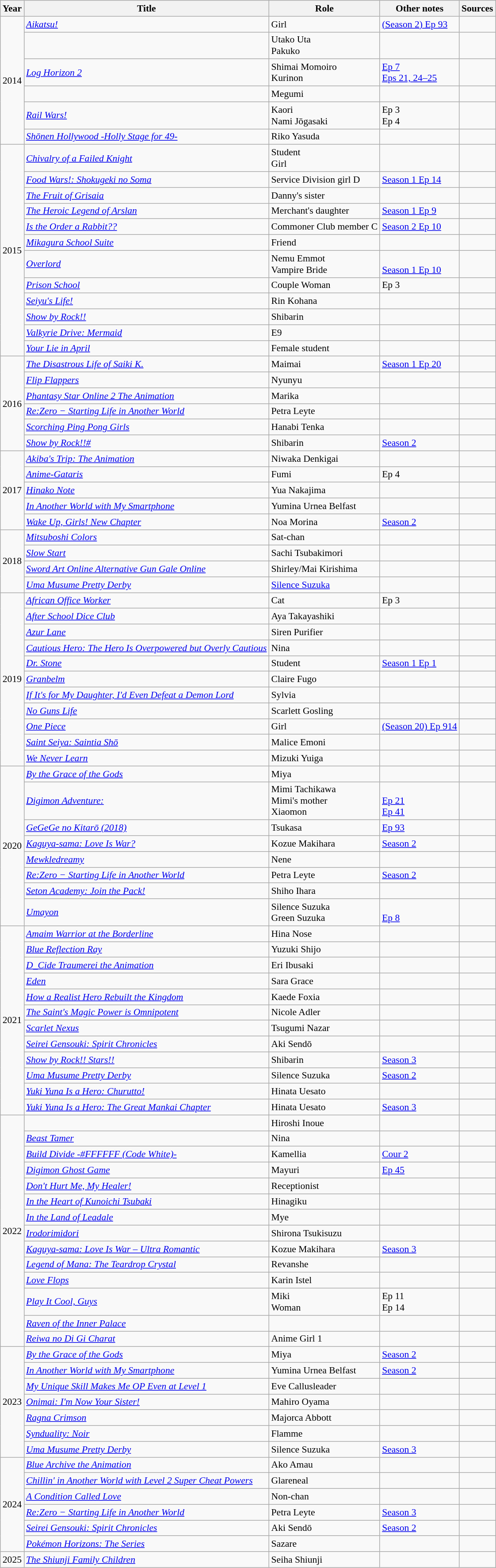<table class="wikitable sortable" style="font-size: 90%;">
<tr>
<th>Year</th>
<th>Title</th>
<th>Role</th>
<th>Other notes</th>
<th>Sources</th>
</tr>
<tr>
<td rowspan="6">2014</td>
<td><em><a href='#'>Aikatsu!</a></em></td>
<td>Girl</td>
<td><a href='#'>(Season 2) Ep 93</a></td>
<td></td>
</tr>
<tr>
<td><em></em></td>
<td>Utako Uta<br>Pakuko</td>
<td></td>
<td></td>
</tr>
<tr>
<td><em><a href='#'>Log Horizon 2</a></em></td>
<td>Shimai Momoiro<br>Kurinon</td>
<td><a href='#'>Ep 7</a><br><a href='#'>Eps 21, 24–25</a></td>
<td></td>
</tr>
<tr>
<td><em></em></td>
<td>Megumi</td>
<td></td>
<td></td>
</tr>
<tr>
<td><em><a href='#'>Rail Wars!</a></em></td>
<td>Kaori<br>Nami Jōgasaki</td>
<td>Ep 3<br>Ep 4</td>
<td></td>
</tr>
<tr>
<td><em><a href='#'>Shōnen Hollywood -Holly Stage for 49-</a></em></td>
<td>Riko Yasuda</td>
<td></td>
<td></td>
</tr>
<tr>
<td rowspan="12">2015</td>
<td><em><a href='#'>Chivalry of a Failed Knight</a></em></td>
<td>Student<br>Girl</td>
<td></td>
<td></td>
</tr>
<tr>
<td><em><a href='#'>Food Wars!: Shokugeki no Soma</a></em></td>
<td>Service Division girl D</td>
<td><a href='#'>Season 1 Ep 14</a></td>
<td></td>
</tr>
<tr>
<td><em><a href='#'>The Fruit of Grisaia</a></em></td>
<td>Danny's sister</td>
<td></td>
<td></td>
</tr>
<tr>
<td><em><a href='#'>The Heroic Legend of Arslan</a></em></td>
<td>Merchant's daughter</td>
<td><a href='#'>Season 1 Ep 9</a></td>
<td></td>
</tr>
<tr>
<td><em><a href='#'>Is the Order a Rabbit??</a></em></td>
<td>Commoner Club member C</td>
<td><a href='#'>Season 2 Ep 10</a></td>
<td></td>
</tr>
<tr>
<td><em><a href='#'>Mikagura School Suite</a></em></td>
<td>Friend</td>
<td></td>
<td></td>
</tr>
<tr>
<td><em><a href='#'>Overlord</a></em></td>
<td>Nemu Emmot<br>Vampire Bride</td>
<td><br><a href='#'>Season 1 Ep 10</a></td>
<td></td>
</tr>
<tr>
<td><em><a href='#'>Prison School</a></em></td>
<td>Couple Woman</td>
<td>Ep 3</td>
<td></td>
</tr>
<tr>
<td><em><a href='#'>Seiyu's Life!</a></em></td>
<td>Rin Kohana</td>
<td></td>
<td></td>
</tr>
<tr>
<td><em><a href='#'>Show by Rock!!</a></em></td>
<td>Shibarin</td>
<td></td>
<td></td>
</tr>
<tr>
<td><em><a href='#'>Valkyrie Drive: Mermaid</a></em></td>
<td>E9</td>
<td></td>
<td></td>
</tr>
<tr>
<td><em><a href='#'>Your Lie in April</a></em></td>
<td>Female student</td>
<td></td>
<td></td>
</tr>
<tr>
<td rowspan="6">2016</td>
<td><em><a href='#'>The Disastrous Life of Saiki K.</a></em></td>
<td>Maimai</td>
<td><a href='#'>Season 1 Ep 20</a></td>
<td></td>
</tr>
<tr>
<td><em><a href='#'>Flip Flappers</a></em></td>
<td>Nyunyu</td>
<td></td>
<td></td>
</tr>
<tr>
<td><em><a href='#'>Phantasy Star Online 2 The Animation</a></em></td>
<td>Marika</td>
<td></td>
<td></td>
</tr>
<tr>
<td><em><a href='#'>Re:Zero − Starting Life in Another World</a></em></td>
<td>Petra Leyte</td>
<td></td>
<td></td>
</tr>
<tr>
<td><em><a href='#'>Scorching Ping Pong Girls</a></em></td>
<td>Hanabi Tenka</td>
<td></td>
<td></td>
</tr>
<tr>
<td><em><a href='#'>Show by Rock!!#</a></em></td>
<td>Shibarin</td>
<td><a href='#'>Season 2</a></td>
<td></td>
</tr>
<tr>
<td rowspan="5">2017</td>
<td><em><a href='#'>Akiba's Trip: The Animation</a></em></td>
<td>Niwaka Denkigai</td>
<td></td>
<td></td>
</tr>
<tr>
<td><em><a href='#'>Anime-Gataris</a></em></td>
<td>Fumi</td>
<td>Ep 4</td>
<td></td>
</tr>
<tr>
<td><em><a href='#'>Hinako Note</a></em></td>
<td>Yua Nakajima</td>
<td></td>
<td></td>
</tr>
<tr>
<td><em><a href='#'>In Another World with My Smartphone</a></em></td>
<td>Yumina Urnea Belfast</td>
<td></td>
<td></td>
</tr>
<tr>
<td><em><a href='#'>Wake Up, Girls! New Chapter</a></em></td>
<td>Noa Morina</td>
<td><a href='#'>Season 2</a></td>
<td></td>
</tr>
<tr>
<td rowspan="4">2018</td>
<td><em><a href='#'>Mitsuboshi Colors</a></em></td>
<td>Sat-chan</td>
<td></td>
<td></td>
</tr>
<tr>
<td><em><a href='#'>Slow Start</a></em></td>
<td>Sachi Tsubakimori</td>
<td></td>
<td></td>
</tr>
<tr>
<td><em><a href='#'>Sword Art Online Alternative Gun Gale Online</a></em></td>
<td>Shirley/Mai Kirishima</td>
<td></td>
<td></td>
</tr>
<tr>
<td><em><a href='#'>Uma Musume Pretty Derby</a></em></td>
<td><a href='#'>Silence Suzuka</a></td>
<td></td>
<td></td>
</tr>
<tr>
<td rowspan="11">2019</td>
<td><em><a href='#'>African Office Worker</a></em></td>
<td>Cat</td>
<td>Ep 3</td>
<td></td>
</tr>
<tr>
<td><em><a href='#'>After School Dice Club</a></em></td>
<td>Aya Takayashiki</td>
<td></td>
<td></td>
</tr>
<tr>
<td><em><a href='#'>Azur Lane</a></em></td>
<td>Siren Purifier</td>
<td></td>
<td></td>
</tr>
<tr>
<td><em><a href='#'>Cautious Hero: The Hero Is Overpowered but Overly Cautious</a></em></td>
<td>Nina</td>
<td></td>
<td></td>
</tr>
<tr>
<td><em><a href='#'>Dr. Stone</a></em></td>
<td>Student</td>
<td><a href='#'>Season 1 Ep 1</a></td>
<td></td>
</tr>
<tr>
<td><em><a href='#'>Granbelm</a></em></td>
<td>Claire Fugo</td>
<td></td>
<td></td>
</tr>
<tr>
<td><em><a href='#'>If It's for My Daughter, I'd Even Defeat a Demon Lord</a></em></td>
<td>Sylvia</td>
<td></td>
<td></td>
</tr>
<tr>
<td><em><a href='#'>No Guns Life</a></em></td>
<td>Scarlett Gosling</td>
<td></td>
<td></td>
</tr>
<tr>
<td><em><a href='#'>One Piece</a></em></td>
<td>Girl</td>
<td><a href='#'>(Season 20) Ep 914</a></td>
<td></td>
</tr>
<tr>
<td><em><a href='#'>Saint Seiya: Saintia Shō</a></em></td>
<td>Malice Emoni</td>
<td></td>
<td></td>
</tr>
<tr>
<td><em><a href='#'>We Never Learn</a></em></td>
<td>Mizuki Yuiga</td>
<td></td>
<td></td>
</tr>
<tr>
<td rowspan="8">2020</td>
<td><em><a href='#'>By the Grace of the Gods</a></em></td>
<td>Miya</td>
<td></td>
<td></td>
</tr>
<tr>
<td><em><a href='#'>Digimon Adventure:</a></em></td>
<td>Mimi Tachikawa<br>Mimi's mother<br>Xiaomon</td>
<td><br><a href='#'>Ep 21</a><br><a href='#'>Ep 41</a></td>
<td></td>
</tr>
<tr>
<td><em><a href='#'>GeGeGe no Kitarō (2018)</a></em></td>
<td>Tsukasa</td>
<td><a href='#'>Ep 93</a></td>
<td></td>
</tr>
<tr>
<td><em><a href='#'>Kaguya-sama: Love Is War?</a></em></td>
<td>Kozue Makihara</td>
<td><a href='#'>Season 2</a></td>
<td></td>
</tr>
<tr>
<td><em><a href='#'>Mewkledreamy</a></em></td>
<td>Nene</td>
<td></td>
<td></td>
</tr>
<tr>
<td><em><a href='#'>Re:Zero − Starting Life in Another World</a></em></td>
<td>Petra Leyte</td>
<td><a href='#'>Season 2</a></td>
<td></td>
</tr>
<tr>
<td><em><a href='#'>Seton Academy: Join the Pack!</a></em></td>
<td>Shiho Ihara</td>
<td></td>
<td></td>
</tr>
<tr>
<td><em><a href='#'>Umayon</a></em></td>
<td>Silence Suzuka<br>Green Suzuka</td>
<td><br><a href='#'>Ep 8</a></td>
<td></td>
</tr>
<tr>
<td rowspan="12">2021</td>
<td><em><a href='#'>Amaim Warrior at the Borderline</a></em></td>
<td>Hina Nose</td>
<td></td>
<td></td>
</tr>
<tr>
<td><em><a href='#'>Blue Reflection Ray</a></em></td>
<td>Yuzuki Shijo</td>
<td></td>
<td></td>
</tr>
<tr>
<td><em><a href='#'>D_Cide Traumerei the Animation</a></em></td>
<td>Eri Ibusaki</td>
<td></td>
<td></td>
</tr>
<tr>
<td><em><a href='#'>Eden</a></em></td>
<td>Sara Grace</td>
<td></td>
<td></td>
</tr>
<tr>
<td><em><a href='#'>How a Realist Hero Rebuilt the Kingdom</a></em></td>
<td>Kaede Foxia</td>
<td></td>
<td></td>
</tr>
<tr>
<td><em><a href='#'>The Saint's Magic Power is Omnipotent</a></em></td>
<td>Nicole Adler</td>
<td></td>
<td></td>
</tr>
<tr>
<td><em><a href='#'>Scarlet Nexus</a></em></td>
<td>Tsugumi Nazar</td>
<td></td>
<td></td>
</tr>
<tr>
<td><em><a href='#'>Seirei Gensouki: Spirit Chronicles</a></em></td>
<td>Aki Sendō</td>
<td></td>
<td></td>
</tr>
<tr>
<td><em><a href='#'>Show by Rock!! Stars!!</a></em></td>
<td>Shibarin</td>
<td><a href='#'>Season 3</a></td>
<td></td>
</tr>
<tr>
<td><em><a href='#'>Uma Musume Pretty Derby</a></em></td>
<td>Silence Suzuka</td>
<td><a href='#'>Season 2</a></td>
<td></td>
</tr>
<tr>
<td><em><a href='#'>Yuki Yuna Is a Hero: Churutto!</a></em></td>
<td>Hinata Uesato</td>
<td></td>
<td></td>
</tr>
<tr>
<td><em><a href='#'>Yuki Yuna Is a Hero: The Great Mankai Chapter</a></em></td>
<td>Hinata Uesato</td>
<td><a href='#'>Season 3</a></td>
<td></td>
</tr>
<tr>
<td rowspan="14">2022</td>
<td><em></em></td>
<td>Hiroshi Inoue</td>
<td></td>
<td></td>
</tr>
<tr>
<td><em><a href='#'>Beast Tamer</a></em></td>
<td>Nina</td>
<td></td>
<td></td>
</tr>
<tr>
<td><em><a href='#'>Build Divide -#FFFFFF (Code White)-</a></em></td>
<td>Kamellia</td>
<td><a href='#'>Cour 2</a></td>
<td></td>
</tr>
<tr>
<td><em><a href='#'>Digimon Ghost Game</a></em></td>
<td>Mayuri</td>
<td><a href='#'>Ep 45</a></td>
<td></td>
</tr>
<tr>
<td><em><a href='#'>Don't Hurt Me, My Healer!</a></em></td>
<td>Receptionist</td>
<td></td>
<td></td>
</tr>
<tr>
<td><em><a href='#'>In the Heart of Kunoichi Tsubaki</a></em></td>
<td>Hinagiku</td>
<td></td>
<td></td>
</tr>
<tr>
<td><em><a href='#'>In the Land of Leadale</a></em></td>
<td>Mye</td>
<td></td>
<td></td>
</tr>
<tr>
<td><em><a href='#'>Irodorimidori</a></em></td>
<td>Shirona Tsukisuzu</td>
<td></td>
<td></td>
</tr>
<tr>
<td><em><a href='#'>Kaguya-sama: Love Is War – Ultra Romantic</a></em></td>
<td>Kozue Makihara</td>
<td><a href='#'>Season 3</a></td>
<td></td>
</tr>
<tr>
<td><em><a href='#'>Legend of Mana: The Teardrop Crystal</a></em></td>
<td>Revanshe</td>
<td></td>
<td></td>
</tr>
<tr>
<td><em><a href='#'>Love Flops</a></em></td>
<td>Karin Istel</td>
<td></td>
<td></td>
</tr>
<tr>
<td><em><a href='#'>Play It Cool, Guys</a></em></td>
<td>Miki<br>Woman</td>
<td>Ep 11<br>Ep 14</td>
<td></td>
</tr>
<tr>
<td><em><a href='#'>Raven of the Inner Palace</a></em></td>
<td></td>
<td></td>
<td></td>
</tr>
<tr>
<td><em><a href='#'>Reiwa no Di Gi Charat</a></em></td>
<td>Anime Girl 1</td>
<td></td>
<td></td>
</tr>
<tr>
<td rowspan="7">2023</td>
<td><em><a href='#'>By the Grace of the Gods</a></em></td>
<td>Miya</td>
<td><a href='#'>Season 2</a></td>
<td></td>
</tr>
<tr>
<td><em><a href='#'>In Another World with My Smartphone</a></em></td>
<td>Yumina Urnea Belfast</td>
<td><a href='#'>Season 2</a></td>
<td></td>
</tr>
<tr>
<td><em><a href='#'>My Unique Skill Makes Me OP Even at Level 1</a></em></td>
<td>Eve Callusleader</td>
<td></td>
<td></td>
</tr>
<tr>
<td><em><a href='#'>Onimai: I'm Now Your Sister!</a></em></td>
<td>Mahiro Oyama</td>
<td></td>
<td></td>
</tr>
<tr>
<td><em><a href='#'>Ragna Crimson</a></em></td>
<td>Majorca Abbott</td>
<td></td>
<td></td>
</tr>
<tr>
<td><em><a href='#'>Synduality: Noir</a></em></td>
<td>Flamme</td>
<td></td>
<td></td>
</tr>
<tr>
<td><em><a href='#'>Uma Musume Pretty Derby</a></em></td>
<td>Silence Suzuka</td>
<td><a href='#'>Season 3</a></td>
<td></td>
</tr>
<tr>
<td rowspan="6">2024</td>
<td><em><a href='#'>Blue Archive the Animation</a></em></td>
<td>Ako Amau</td>
<td></td>
<td></td>
</tr>
<tr>
<td><em><a href='#'>Chillin' in Another World with Level 2 Super Cheat Powers</a></em></td>
<td>Glareneal</td>
<td></td>
<td></td>
</tr>
<tr>
<td><em><a href='#'>A Condition Called Love</a></em></td>
<td>Non-chan</td>
<td></td>
<td></td>
</tr>
<tr>
<td><em><a href='#'>Re:Zero − Starting Life in Another World</a></em></td>
<td>Petra Leyte</td>
<td><a href='#'>Season 3</a></td>
<td></td>
</tr>
<tr>
<td><em><a href='#'>Seirei Gensouki: Spirit Chronicles</a></em></td>
<td>Aki Sendō</td>
<td><a href='#'>Season 2</a></td>
<td></td>
</tr>
<tr>
<td><em><a href='#'>Pokémon Horizons: The Series</a></em></td>
<td>Sazare</td>
<td></td>
<td></td>
</tr>
<tr>
<td rowspan="1">2025</td>
<td><em><a href='#'>The Shiunji Family Children</a></em></td>
<td>Seiha Shiunji</td>
<td></td>
<td></td>
</tr>
</table>
